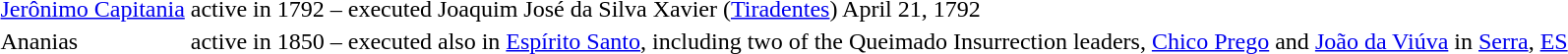<table>
<tr>
<td><a href='#'>Jerônimo Capitania</a></td>
<td>active in 1792 – executed Joaquim José da Silva Xavier (<a href='#'>Tiradentes</a>) April 21, 1792</td>
</tr>
<tr>
<td>Ananias</td>
<td>active in 1850 – executed also in <a href='#'>Espírito Santo</a>, including two of the Queimado Insurrection leaders, <a href='#'>Chico Prego</a> and <a href='#'>João da Viúva</a> in <a href='#'>Serra</a>, <a href='#'>ES</a></td>
</tr>
</table>
